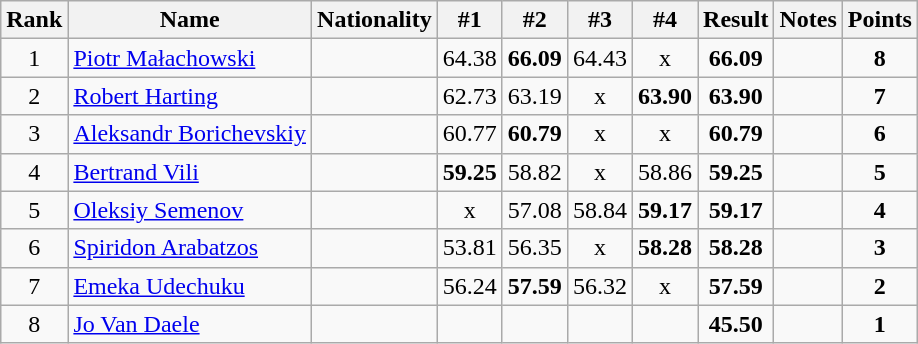<table class="wikitable sortable" style="text-align:center">
<tr>
<th>Rank</th>
<th>Name</th>
<th>Nationality</th>
<th>#1</th>
<th>#2</th>
<th>#3</th>
<th>#4</th>
<th>Result</th>
<th>Notes</th>
<th>Points</th>
</tr>
<tr>
<td>1</td>
<td align=left><a href='#'>Piotr Małachowski</a></td>
<td align=left></td>
<td>64.38</td>
<td><strong>66.09</strong></td>
<td>64.43</td>
<td>x</td>
<td><strong>66.09</strong></td>
<td></td>
<td><strong>8</strong></td>
</tr>
<tr>
<td>2</td>
<td align=left><a href='#'>Robert Harting</a></td>
<td align=left></td>
<td>62.73</td>
<td>63.19</td>
<td>x</td>
<td><strong>63.90</strong></td>
<td><strong>63.90</strong></td>
<td></td>
<td><strong>7</strong></td>
</tr>
<tr>
<td>3</td>
<td align=left><a href='#'>Aleksandr Borichevskiy</a></td>
<td align=left></td>
<td>60.77</td>
<td><strong>60.79</strong></td>
<td>x</td>
<td>x</td>
<td><strong>60.79</strong></td>
<td></td>
<td><strong>6</strong></td>
</tr>
<tr>
<td>4</td>
<td align=left><a href='#'>Bertrand Vili</a></td>
<td align=left></td>
<td><strong>59.25</strong></td>
<td>58.82</td>
<td>x</td>
<td>58.86</td>
<td><strong>59.25</strong></td>
<td></td>
<td><strong>5</strong></td>
</tr>
<tr>
<td>5</td>
<td align=left><a href='#'>Oleksiy Semenov</a></td>
<td align=left></td>
<td>x</td>
<td>57.08</td>
<td>58.84</td>
<td><strong>59.17</strong></td>
<td><strong>59.17</strong></td>
<td></td>
<td><strong>4</strong></td>
</tr>
<tr>
<td>6</td>
<td align=left><a href='#'>Spiridon Arabatzos</a></td>
<td align=left></td>
<td>53.81</td>
<td>56.35</td>
<td>x</td>
<td><strong>58.28</strong></td>
<td><strong>58.28</strong></td>
<td></td>
<td><strong>3</strong></td>
</tr>
<tr>
<td>7</td>
<td align=left><a href='#'>Emeka Udechuku</a></td>
<td align=left></td>
<td>56.24</td>
<td><strong>57.59</strong></td>
<td>56.32</td>
<td>x</td>
<td><strong>57.59</strong></td>
<td></td>
<td><strong>2</strong></td>
</tr>
<tr>
<td>8</td>
<td align=left><a href='#'>Jo Van Daele</a></td>
<td align=left></td>
<td></td>
<td></td>
<td></td>
<td></td>
<td><strong>45.50</strong></td>
<td></td>
<td><strong>1</strong></td>
</tr>
</table>
